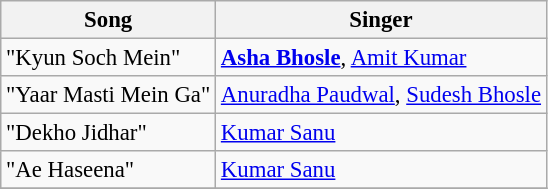<table class="wikitable" style="font-size:95%;">
<tr>
<th>Song</th>
<th>Singer</th>
</tr>
<tr>
<td>"Kyun Soch Mein"</td>
<td><strong><a href='#'>Asha Bhosle</a></strong>, <a href='#'>Amit Kumar</a></td>
</tr>
<tr>
<td>"Yaar Masti Mein Ga"</td>
<td><a href='#'>Anuradha Paudwal</a>, <a href='#'>Sudesh Bhosle</a></td>
</tr>
<tr>
<td>"Dekho Jidhar"</td>
<td><a href='#'>Kumar Sanu</a></td>
</tr>
<tr>
<td>"Ae Haseena"</td>
<td><a href='#'>Kumar Sanu</a></td>
</tr>
<tr>
</tr>
</table>
